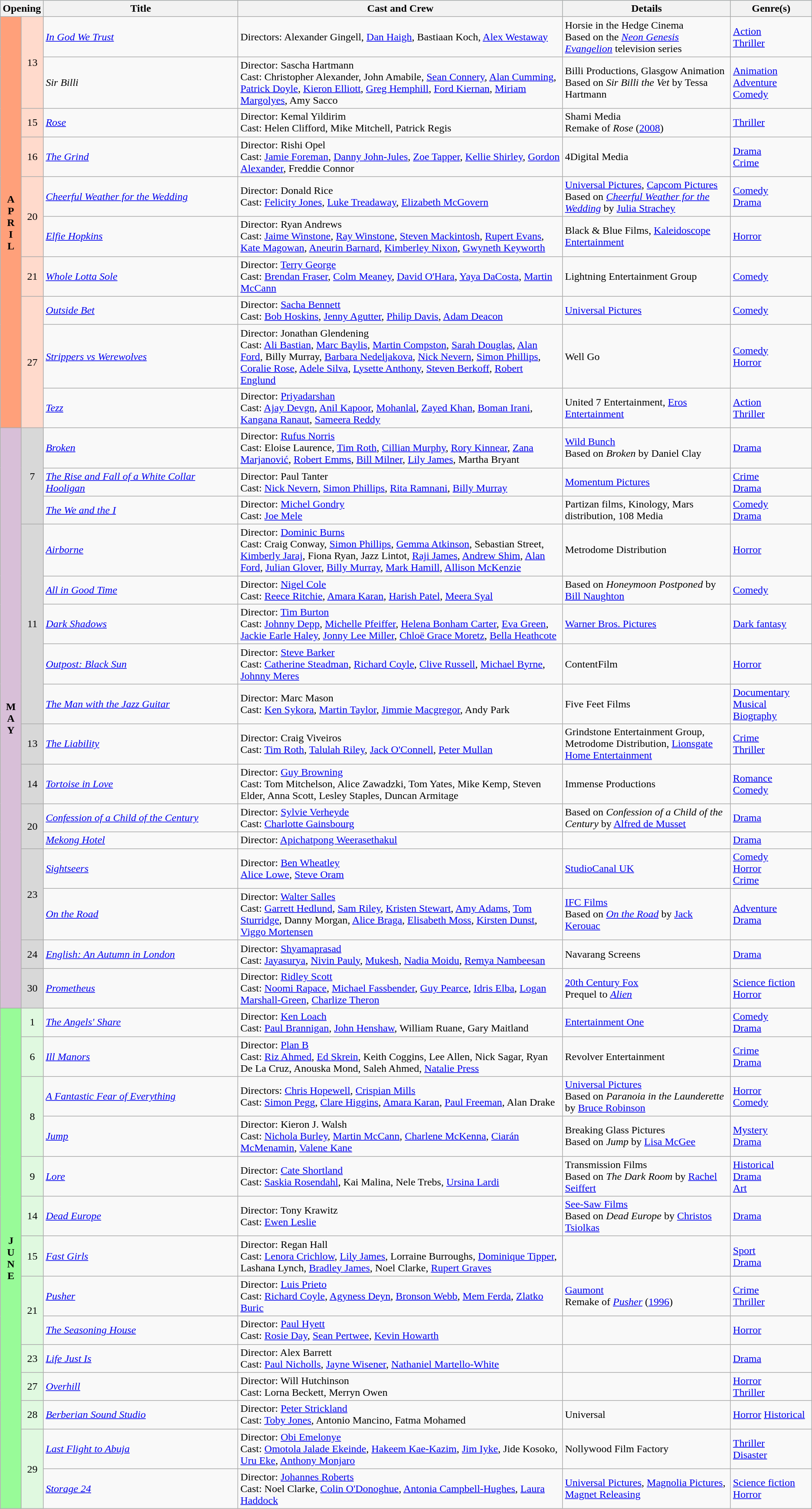<table class="wikitable sortable plainrowheaders">
<tr style="background:#b0e0e6; text-align:center;">
<th colspan="2">Opening</th>
<th style="width:24%;">Title</th>
<th style="width:40%;">Cast and Crew</th>
<th>Details</th>
<th style="width:10%;">Genre(s)</th>
</tr>
<tr>
<th rowspan="10" style="text-align:center; background:#ffa07a; textcolor:#000;">A<br>P<br>R<br>I<br>L</th>
<td rowspan="2" style="text-align:center; background:#ffdacc;">13</td>
<td><em><a href='#'>In God We Trust</a></em></td>
<td>Directors: Alexander Gingell, <a href='#'>Dan Haigh</a>, Bastiaan Koch, <a href='#'>Alex Westaway</a></td>
<td>Horsie in the Hedge Cinema  <br> Based on the <em><a href='#'>Neon Genesis Evangelion</a></em> television series</td>
<td><a href='#'>Action</a>  <br> <a href='#'>Thriller</a></td>
</tr>
<tr>
<td><em>Sir Billi</em></td>
<td>Director: Sascha Hartmann  <br> Cast: Christopher Alexander, John Amabile, <a href='#'>Sean Connery</a>, <a href='#'>Alan Cumming</a>, <a href='#'>Patrick Doyle</a>, <a href='#'>Kieron Elliott</a>, <a href='#'>Greg Hemphill</a>, <a href='#'>Ford Kiernan</a>, <a href='#'>Miriam Margolyes</a>, Amy Sacco</td>
<td>Billi Productions, Glasgow Animation  <br> Based on <em>Sir Billi the Vet</em> by Tessa Hartmann</td>
<td><a href='#'>Animation</a>  <br> <a href='#'>Adventure</a>  <br> <a href='#'>Comedy</a></td>
</tr>
<tr>
<td style="text-align:center; background:#ffdacc;">15</td>
<td><em><a href='#'>Rose</a></em></td>
<td>Director: Kemal Yildirim  <br> Cast: Helen Clifford, Mike Mitchell, Patrick Regis</td>
<td>Shami Media  <br> Remake of <em>Rose</em> (<a href='#'>2008</a>)</td>
<td><a href='#'>Thriller</a></td>
</tr>
<tr>
<td style="text-align:center; background:#ffdacc;">16</td>
<td><em><a href='#'>The Grind</a></em></td>
<td>Director: Rishi Opel  <br> Cast: <a href='#'>Jamie Foreman</a>, <a href='#'>Danny John-Jules</a>, <a href='#'>Zoe Tapper</a>, <a href='#'>Kellie Shirley</a>, <a href='#'>Gordon Alexander</a>, Freddie Connor</td>
<td>4Digital Media</td>
<td><a href='#'>Drama</a>  <br> <a href='#'>Crime</a></td>
</tr>
<tr>
<td rowspan="2" style="text-align:center; background:#ffdacc;">20</td>
<td><em><a href='#'>Cheerful Weather for the Wedding</a></em></td>
<td>Director: Donald Rice  <br> Cast: <a href='#'>Felicity Jones</a>, <a href='#'>Luke Treadaway</a>, <a href='#'>Elizabeth McGovern</a></td>
<td><a href='#'>Universal Pictures</a>, <a href='#'>Capcom Pictures</a>  <br> Based on <em><a href='#'>Cheerful Weather for the Wedding</a></em> by <a href='#'>Julia Strachey</a></td>
<td><a href='#'>Comedy</a>  <br> <a href='#'>Drama</a></td>
</tr>
<tr>
<td><em><a href='#'>Elfie Hopkins</a></em></td>
<td>Director: Ryan Andrews  <br> Cast: <a href='#'>Jaime Winstone</a>, <a href='#'>Ray Winstone</a>, <a href='#'>Steven Mackintosh</a>, <a href='#'>Rupert Evans</a>, <a href='#'>Kate Magowan</a>, <a href='#'>Aneurin Barnard</a>, <a href='#'>Kimberley Nixon</a>, <a href='#'>Gwyneth Keyworth</a></td>
<td>Black & Blue Films, <a href='#'>Kaleidoscope Entertainment</a></td>
<td><a href='#'>Horror</a></td>
</tr>
<tr>
<td style="text-align:center; background:#ffdacc;">21</td>
<td><em><a href='#'>Whole Lotta Sole</a></em></td>
<td>Director: <a href='#'>Terry George</a>  <br> Cast: <a href='#'>Brendan Fraser</a>, <a href='#'>Colm Meaney</a>, <a href='#'>David O'Hara</a>, <a href='#'>Yaya DaCosta</a>, <a href='#'>Martin McCann</a></td>
<td>Lightning Entertainment Group</td>
<td><a href='#'>Comedy</a></td>
</tr>
<tr>
<td rowspan="3" style="text-align:center; background:#ffdacc;">27</td>
<td><em><a href='#'>Outside Bet</a></em></td>
<td>Director: <a href='#'>Sacha Bennett</a>  <br> Cast: <a href='#'>Bob Hoskins</a>, <a href='#'>Jenny Agutter</a>, <a href='#'>Philip Davis</a>, <a href='#'>Adam Deacon</a></td>
<td><a href='#'>Universal Pictures</a></td>
<td><a href='#'>Comedy</a></td>
</tr>
<tr>
<td><em><a href='#'>Strippers vs Werewolves</a></em></td>
<td>Director: Jonathan Glendening  <br> Cast: <a href='#'>Ali Bastian</a>, <a href='#'>Marc Baylis</a>, <a href='#'>Martin Compston</a>, <a href='#'>Sarah Douglas</a>, <a href='#'>Alan Ford</a>, Billy Murray, <a href='#'>Barbara Nedeljakova</a>, <a href='#'>Nick Nevern</a>, <a href='#'>Simon Phillips</a>, <a href='#'>Coralie Rose</a>, <a href='#'>Adele Silva</a>, <a href='#'>Lysette Anthony</a>, <a href='#'>Steven Berkoff</a>, <a href='#'>Robert Englund</a></td>
<td>Well Go</td>
<td><a href='#'>Comedy</a>  <br> <a href='#'>Horror</a></td>
</tr>
<tr>
<td><em><a href='#'>Tezz</a></em></td>
<td>Director: <a href='#'>Priyadarshan</a>  <br> Cast: <a href='#'>Ajay Devgn</a>, <a href='#'>Anil Kapoor</a>, <a href='#'>Mohanlal</a>, <a href='#'>Zayed Khan</a>, <a href='#'>Boman Irani</a>, <a href='#'>Kangana Ranaut</a>, <a href='#'>Sameera Reddy</a></td>
<td>United 7 Entertainment, <a href='#'>Eros Entertainment</a></td>
<td><a href='#'>Action</a>  <br> <a href='#'>Thriller</a></td>
</tr>
<tr>
<th rowspan="16" style="text-align:center; background:thistle; textcolor:#000;">M<br>A<br>Y</th>
<td rowspan="3" style="text-align:center; background:#d8d8d8;">7</td>
<td><em><a href='#'>Broken</a></em></td>
<td>Director: <a href='#'>Rufus Norris</a>  <br> Cast: Eloise Laurence, <a href='#'>Tim Roth</a>, <a href='#'>Cillian Murphy</a>, <a href='#'>Rory Kinnear</a>, <a href='#'>Zana Marjanović</a>, <a href='#'>Robert Emms</a>, <a href='#'>Bill Milner</a>, <a href='#'>Lily James</a>, Martha Bryant</td>
<td><a href='#'>Wild Bunch</a>  <br> Based on <em>Broken</em> by Daniel Clay</td>
<td><a href='#'>Drama</a></td>
</tr>
<tr>
<td><em><a href='#'>The Rise and Fall of a White Collar Hooligan</a></em></td>
<td>Director: Paul Tanter  <br> Cast: <a href='#'>Nick Nevern</a>, <a href='#'>Simon Phillips</a>, <a href='#'>Rita Ramnani</a>, <a href='#'>Billy Murray</a></td>
<td><a href='#'>Momentum Pictures</a></td>
<td><a href='#'>Crime</a>  <br> <a href='#'>Drama</a></td>
</tr>
<tr>
<td><em><a href='#'>The We and the I</a></em></td>
<td>Director: <a href='#'>Michel Gondry</a>  <br> Cast: <a href='#'>Joe Mele</a></td>
<td>Partizan films, Kinology, Mars distribution, 108 Media</td>
<td><a href='#'>Comedy</a>  <br> <a href='#'>Drama</a></td>
</tr>
<tr>
<td rowspan="5" style="text-align:center; background:#d8d8d8;">11</td>
<td><em><a href='#'>Airborne</a></em></td>
<td>Director: <a href='#'>Dominic Burns</a>  <br> Cast: Craig Conway, <a href='#'>Simon Phillips</a>, <a href='#'>Gemma Atkinson</a>, Sebastian Street, <a href='#'>Kimberly Jaraj</a>, Fiona Ryan, Jazz Lintot, <a href='#'>Raji James</a>, <a href='#'>Andrew Shim</a>, <a href='#'>Alan Ford</a>, <a href='#'>Julian Glover</a>, <a href='#'>Billy Murray</a>, <a href='#'>Mark Hamill</a>, <a href='#'>Allison McKenzie</a></td>
<td>Metrodome Distribution</td>
<td><a href='#'>Horror</a></td>
</tr>
<tr>
<td><em><a href='#'>All in Good Time</a></em></td>
<td>Director: <a href='#'>Nigel Cole</a>  <br> Cast: <a href='#'>Reece Ritchie</a>, <a href='#'>Amara Karan</a>, <a href='#'>Harish Patel</a>, <a href='#'>Meera Syal</a></td>
<td>Based on <em>Honeymoon Postponed</em> by <a href='#'>Bill Naughton</a></td>
<td><a href='#'>Comedy</a></td>
</tr>
<tr>
<td><em><a href='#'>Dark Shadows</a></em></td>
<td>Director: <a href='#'>Tim Burton</a>  <br> Cast: <a href='#'>Johnny Depp</a>, <a href='#'>Michelle Pfeiffer</a>, <a href='#'>Helena Bonham Carter</a>, <a href='#'>Eva Green</a>, <a href='#'>Jackie Earle Haley</a>, <a href='#'>Jonny Lee Miller</a>, <a href='#'>Chloë Grace Moretz</a>, <a href='#'>Bella Heathcote</a></td>
<td><a href='#'>Warner Bros. Pictures</a></td>
<td><a href='#'>Dark fantasy</a></td>
</tr>
<tr>
<td><em><a href='#'>Outpost: Black Sun</a></em></td>
<td>Director: <a href='#'>Steve Barker</a>  <br> Cast: <a href='#'>Catherine Steadman</a>, <a href='#'>Richard Coyle</a>, <a href='#'>Clive Russell</a>, <a href='#'>Michael Byrne</a>, <a href='#'>Johnny Meres</a></td>
<td>ContentFilm</td>
<td><a href='#'>Horror</a></td>
</tr>
<tr>
<td><em><a href='#'>The Man with the Jazz Guitar</a></em></td>
<td>Director: Marc Mason  <br> Cast: <a href='#'>Ken Sykora</a>, <a href='#'>Martin Taylor</a>, <a href='#'>Jimmie Macgregor</a>, Andy Park</td>
<td>Five Feet Films</td>
<td><a href='#'>Documentary</a>  <br> <a href='#'>Musical</a>  <br> <a href='#'>Biography</a></td>
</tr>
<tr>
<td style="text-align:center; background:#d8d8d8;">13</td>
<td><em><a href='#'>The Liability</a></em></td>
<td>Director: Craig Viveiros  <br> Cast: <a href='#'>Tim Roth</a>, <a href='#'>Talulah Riley</a>, <a href='#'>Jack O'Connell</a>, <a href='#'>Peter Mullan</a></td>
<td>Grindstone Entertainment Group, Metrodome Distribution, <a href='#'>Lionsgate Home Entertainment</a></td>
<td><a href='#'>Crime</a>  <br> <a href='#'>Thriller</a></td>
</tr>
<tr>
<td style="text-align:center; background:#d8d8d8;">14</td>
<td><em><a href='#'>Tortoise in Love</a></em></td>
<td>Director: <a href='#'>Guy Browning</a>  <br> Cast: Tom Mitchelson, Alice Zawadzki, Tom Yates, Mike Kemp, Steven Elder, Anna Scott, Lesley Staples, Duncan Armitage</td>
<td>Immense Productions</td>
<td><a href='#'>Romance</a>  <br> <a href='#'>Comedy</a></td>
</tr>
<tr>
<td rowspan="2" style="text-align:center; background:#d8d8d8;">20</td>
<td><em><a href='#'>Confession of a Child of the Century</a></em></td>
<td>Director: <a href='#'>Sylvie Verheyde</a>  <br> Cast: <a href='#'>Charlotte Gainsbourg</a></td>
<td>Based on <em>Confession of a Child of the Century</em> by <a href='#'>Alfred de Musset</a></td>
<td><a href='#'>Drama</a></td>
</tr>
<tr>
<td><em><a href='#'>Mekong Hotel</a></em></td>
<td>Director: <a href='#'>Apichatpong Weerasethakul</a></td>
<td></td>
<td><a href='#'>Drama</a></td>
</tr>
<tr>
<td rowspan="2" style="text-align:center; background:#d8d8d8;">23</td>
<td><em><a href='#'>Sightseers</a></em></td>
<td>Director: <a href='#'>Ben Wheatley</a>  <br> <a href='#'>Alice Lowe</a>, <a href='#'>Steve Oram</a></td>
<td><a href='#'>StudioCanal UK</a></td>
<td><a href='#'>Comedy</a>  <br> <a href='#'>Horror</a>  <br> <a href='#'>Crime</a></td>
</tr>
<tr>
<td><em><a href='#'>On the Road</a></em></td>
<td>Director: <a href='#'>Walter Salles</a>  <br> Cast: <a href='#'>Garrett Hedlund</a>, <a href='#'>Sam Riley</a>, <a href='#'>Kristen Stewart</a>, <a href='#'>Amy Adams</a>, <a href='#'>Tom Sturridge</a>, Danny Morgan, <a href='#'>Alice Braga</a>, <a href='#'>Elisabeth Moss</a>, <a href='#'>Kirsten Dunst</a>, <a href='#'>Viggo Mortensen</a></td>
<td><a href='#'>IFC Films</a>  <br> Based on <em><a href='#'>On the Road</a></em> by <a href='#'>Jack Kerouac</a></td>
<td><a href='#'>Adventure</a>  <br> <a href='#'>Drama</a></td>
</tr>
<tr>
<td style="text-align:center; background:#d8d8d8;">24</td>
<td><em><a href='#'>English: An Autumn in London</a></em></td>
<td>Director: <a href='#'>Shyamaprasad</a>  <br> Cast: <a href='#'>Jayasurya</a>, <a href='#'>Nivin Pauly</a>, <a href='#'>Mukesh</a>, <a href='#'>Nadia Moidu</a>, <a href='#'>Remya Nambeesan</a></td>
<td>Navarang Screens</td>
<td><a href='#'>Drama</a></td>
</tr>
<tr>
<td style="text-align:center; background:#d8d8d8;">30</td>
<td><em><a href='#'>Prometheus</a></em></td>
<td>Director: <a href='#'>Ridley Scott</a>  <br> Cast: <a href='#'>Noomi Rapace</a>, <a href='#'>Michael Fassbender</a>, <a href='#'>Guy Pearce</a>, <a href='#'>Idris Elba</a>, <a href='#'>Logan Marshall-Green</a>, <a href='#'>Charlize Theron</a></td>
<td><a href='#'>20th Century Fox</a>  <br> Prequel to <em><a href='#'>Alien</a></em></td>
<td><a href='#'>Science fiction</a>  <br> <a href='#'>Horror</a></td>
</tr>
<tr>
<th rowspan="14" style="text-align:center; background:#98fb98; textcolor:#000;">J <br>U <br>N <br>E</th>
<td style="text-align:center; background:#e0f9e0;">1</td>
<td><em><a href='#'>The Angels' Share</a></em></td>
<td>Director: <a href='#'>Ken Loach</a>  <br> Cast: <a href='#'>Paul Brannigan</a>, <a href='#'>John Henshaw</a>, William Ruane, Gary Maitland</td>
<td><a href='#'>Entertainment One</a></td>
<td><a href='#'>Comedy</a>  <br> <a href='#'>Drama</a></td>
</tr>
<tr>
<td style="text-align:center; background:#e0f9e0;">6</td>
<td><em><a href='#'>Ill Manors</a></em></td>
<td>Director: <a href='#'>Plan B</a>  <br> Cast: <a href='#'>Riz Ahmed</a>, <a href='#'>Ed Skrein</a>, Keith Coggins, Lee Allen, Nick Sagar, Ryan De La Cruz, Anouska Mond, Saleh Ahmed, <a href='#'>Natalie Press</a></td>
<td>Revolver Entertainment</td>
<td><a href='#'>Crime</a>  <br> <a href='#'>Drama</a></td>
</tr>
<tr>
<td rowspan="2" style="text-align:center; background:#e0f9e0;">8</td>
<td><em><a href='#'>A Fantastic Fear of Everything</a></em></td>
<td>Directors: <a href='#'>Chris Hopewell</a>, <a href='#'>Crispian Mills</a>  <br> Cast: <a href='#'>Simon Pegg</a>, <a href='#'>Clare Higgins</a>, <a href='#'>Amara Karan</a>, <a href='#'>Paul Freeman</a>, Alan Drake</td>
<td><a href='#'>Universal Pictures</a>  <br> Based on <em>Paranoia in the Launderette</em> by <a href='#'>Bruce Robinson</a></td>
<td><a href='#'>Horror</a>  <br> <a href='#'>Comedy</a></td>
</tr>
<tr>
<td><em><a href='#'>Jump</a></em></td>
<td>Director: Kieron J. Walsh  <br> Cast: <a href='#'>Nichola Burley</a>, <a href='#'>Martin McCann</a>, <a href='#'>Charlene McKenna</a>, <a href='#'>Ciarán McMenamin</a>, <a href='#'>Valene Kane</a></td>
<td>Breaking Glass Pictures  <br> Based on <em>Jump</em> by <a href='#'>Lisa McGee</a></td>
<td><a href='#'>Mystery</a>  <br> <a href='#'>Drama</a></td>
</tr>
<tr>
<td style="text-align:center; background:#e0f9e0;">9</td>
<td><em><a href='#'>Lore</a></em></td>
<td>Director: <a href='#'>Cate Shortland</a>  <br> Cast: <a href='#'>Saskia Rosendahl</a>, Kai Malina, Nele Trebs, <a href='#'>Ursina Lardi</a></td>
<td>Transmission Films  <br> Based on <em>The Dark Room</em> by <a href='#'>Rachel Seiffert</a></td>
<td><a href='#'>Historical</a>  <br> <a href='#'>Drama</a>  <br> <a href='#'>Art</a></td>
</tr>
<tr>
<td style="text-align:center; background:#e0f9e0;">14</td>
<td><em><a href='#'>Dead Europe</a></em></td>
<td>Director: Tony Krawitz  <br> Cast: <a href='#'>Ewen Leslie</a></td>
<td><a href='#'>See-Saw Films</a>  <br> Based on <em>Dead Europe</em> by <a href='#'>Christos Tsiolkas</a></td>
<td><a href='#'>Drama</a></td>
</tr>
<tr>
<td style="text-align:center; background:#e0f9e0;">15</td>
<td><em><a href='#'>Fast Girls</a></em></td>
<td>Director: Regan Hall  <br> Cast: <a href='#'>Lenora Crichlow</a>, <a href='#'>Lily James</a>, Lorraine Burroughs, <a href='#'>Dominique Tipper</a>, Lashana Lynch, <a href='#'>Bradley James</a>, Noel Clarke, <a href='#'>Rupert Graves</a></td>
<td></td>
<td><a href='#'>Sport</a>  <br> <a href='#'>Drama</a></td>
</tr>
<tr>
<td rowspan="2" style="text-align:center; background:#e0f9e0;">21</td>
<td><em><a href='#'>Pusher</a></em></td>
<td>Director: <a href='#'>Luis Prieto</a>  <br> Cast: <a href='#'>Richard Coyle</a>, <a href='#'>Agyness Deyn</a>, <a href='#'>Bronson Webb</a>, <a href='#'>Mem Ferda</a>, <a href='#'>Zlatko Buric</a></td>
<td><a href='#'>Gaumont</a>  <br> Remake of <em><a href='#'>Pusher</a></em> (<a href='#'>1996</a>)</td>
<td><a href='#'>Crime</a>  <br> <a href='#'>Thriller</a></td>
</tr>
<tr>
<td><em><a href='#'>The Seasoning House</a></em></td>
<td>Director: <a href='#'>Paul Hyett</a>  <br> Cast: <a href='#'>Rosie Day</a>, <a href='#'>Sean Pertwee</a>, <a href='#'>Kevin Howarth</a></td>
<td></td>
<td><a href='#'>Horror</a></td>
</tr>
<tr>
<td style="text-align:center; background:#e0f9e0;">23</td>
<td><em><a href='#'>Life Just Is</a></em></td>
<td>Director: Alex Barrett  <br> Cast: <a href='#'>Paul Nicholls</a>, <a href='#'>Jayne Wisener</a>, <a href='#'>Nathaniel Martello-White</a></td>
<td></td>
<td><a href='#'>Drama</a></td>
</tr>
<tr>
<td style="text-align:center; background:#e0f9e0;">27</td>
<td><em><a href='#'>Overhill</a></em></td>
<td>Director: Will Hutchinson  <br> Cast: Lorna Beckett, Merryn Owen</td>
<td></td>
<td><a href='#'>Horror</a>  <br> <a href='#'>Thriller</a></td>
</tr>
<tr>
<td style="text-align:center; background:#e0f9e0;">28</td>
<td><em><a href='#'>Berberian Sound Studio</a></em></td>
<td>Director: <a href='#'>Peter Strickland</a>  <br> Cast: <a href='#'>Toby Jones</a>, Antonio Mancino, Fatma Mohamed</td>
<td>Universal</td>
<td><a href='#'>Horror</a> <a href='#'>Historical</a></td>
</tr>
<tr>
<td rowspan="2" style="text-align:center; background:#e0f9e0;">29</td>
<td><em><a href='#'>Last Flight to Abuja</a></em></td>
<td>Director: <a href='#'>Obi Emelonye</a>  <br> Cast: <a href='#'>Omotola Jalade Ekeinde</a>, <a href='#'>Hakeem Kae-Kazim</a>, <a href='#'>Jim Iyke</a>, Jide Kosoko, <a href='#'>Uru Eke</a>, <a href='#'>Anthony Monjaro</a></td>
<td>Nollywood Film Factory</td>
<td><a href='#'>Thriller</a>  <br> <a href='#'>Disaster</a></td>
</tr>
<tr>
<td><em><a href='#'>Storage 24</a></em></td>
<td>Director: <a href='#'>Johannes Roberts</a>  <br> Cast: Noel Clarke, <a href='#'>Colin O'Donoghue</a>, <a href='#'>Antonia Campbell-Hughes</a>, <a href='#'>Laura Haddock</a></td>
<td><a href='#'>Universal Pictures</a>, <a href='#'>Magnolia Pictures</a>, <a href='#'>Magnet Releasing</a></td>
<td><a href='#'>Science fiction</a>  <br> <a href='#'>Horror</a></td>
</tr>
</table>
